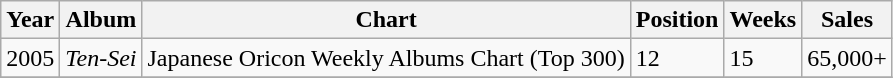<table class="wikitable">
<tr>
<th>Year</th>
<th>Album</th>
<th>Chart</th>
<th>Position</th>
<th>Weeks</th>
<th>Sales</th>
</tr>
<tr>
<td>2005</td>
<td><em>Ten-Sei</em></td>
<td>Japanese Oricon Weekly Albums Chart (Top 300)</td>
<td>12</td>
<td>15</td>
<td>65,000+</td>
</tr>
<tr>
</tr>
</table>
